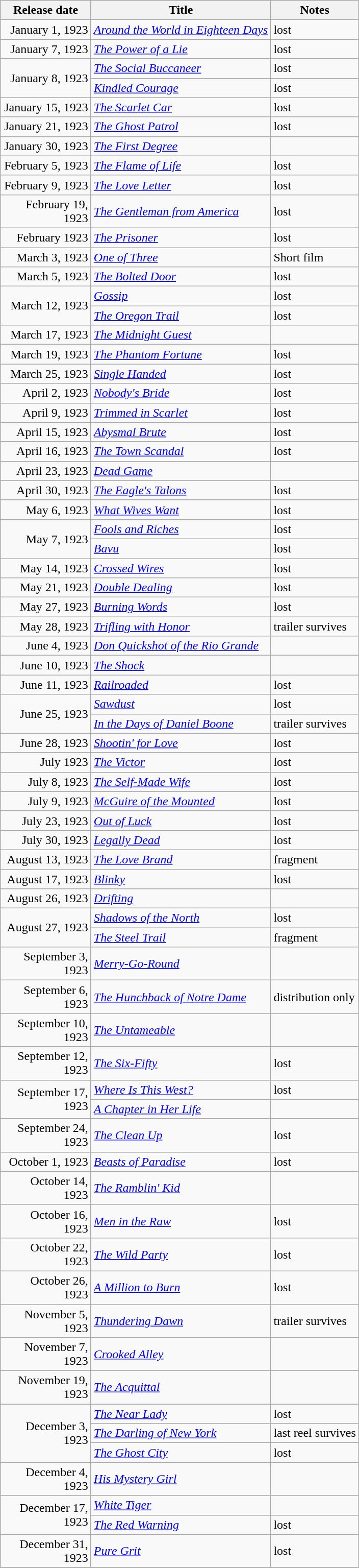<table class="wikitable sortable">
<tr>
<th style="width:111px;">Release date</th>
<th>Title</th>
<th>Notes</th>
</tr>
<tr>
<td style="text-align:right;">January 1, 1923</td>
<td><em><a href='#'>Around the World in Eighteen Days</a></em></td>
<td>lost</td>
</tr>
<tr>
<td style="text-align:right;">January 7, 1923</td>
<td><em><a href='#'>The Power of a Lie</a></em></td>
<td>lost</td>
</tr>
<tr>
<td style="text-align:right;" rowspan="2">January 8, 1923</td>
<td><em><a href='#'>The Social Buccaneer</a></em></td>
<td>lost</td>
</tr>
<tr>
<td><em><a href='#'>Kindled Courage</a></em></td>
<td>lost</td>
</tr>
<tr>
<td style="text-align:right;">January 15, 1923</td>
<td><em><a href='#'>The Scarlet Car</a></em></td>
<td>lost</td>
</tr>
<tr>
<td style="text-align:right;">January 21, 1923</td>
<td><em><a href='#'>The Ghost Patrol</a></em></td>
<td>lost</td>
</tr>
<tr>
<td style="text-align:right;">January 30, 1923</td>
<td><em><a href='#'>The First Degree</a></em></td>
<td></td>
</tr>
<tr>
<td style="text-align:right;">February 5, 1923</td>
<td><em><a href='#'>The Flame of Life</a></em></td>
<td>lost</td>
</tr>
<tr>
<td style="text-align:right;">February 9, 1923</td>
<td><em><a href='#'>The Love Letter</a></em></td>
<td>lost</td>
</tr>
<tr>
<td style="text-align:right;">February 19, 1923</td>
<td><em><a href='#'>The Gentleman from America</a></em></td>
<td>lost</td>
</tr>
<tr>
<td style="text-align:right;">February 1923</td>
<td><em><a href='#'>The Prisoner</a></em></td>
<td>lost</td>
</tr>
<tr>
<td style="text-align:right;">March 3, 1923</td>
<td><em><a href='#'>One of Three</a></em></td>
<td>Short film</td>
</tr>
<tr>
<td style="text-align:right;">March 5, 1923</td>
<td><em><a href='#'>The Bolted Door</a></em></td>
<td>lost</td>
</tr>
<tr>
<td style="text-align:right;" rowspan="2">March 12, 1923</td>
<td><em><a href='#'>Gossip</a></em></td>
<td>lost</td>
</tr>
<tr>
<td><em><a href='#'>The Oregon Trail</a></em></td>
<td>lost</td>
</tr>
<tr>
<td style="text-align:right;">March 17, 1923</td>
<td><em><a href='#'>The Midnight Guest</a></em></td>
<td></td>
</tr>
<tr>
<td style="text-align:right;">March 19, 1923</td>
<td><em><a href='#'>The Phantom Fortune</a></em></td>
<td>lost</td>
</tr>
<tr>
<td style="text-align:right;">March 25, 1923</td>
<td><em><a href='#'>Single Handed</a></em></td>
<td>lost</td>
</tr>
<tr>
<td style="text-align:right;">April 2, 1923</td>
<td><em><a href='#'>Nobody's Bride</a></em></td>
<td>lost</td>
</tr>
<tr>
<td style="text-align:right;">April 9, 1923</td>
<td><em><a href='#'>Trimmed in Scarlet</a></em></td>
<td>lost</td>
</tr>
<tr>
<td style="text-align:right;">April 15, 1923</td>
<td><em><a href='#'>Abysmal Brute</a></em></td>
<td>lost</td>
</tr>
<tr>
<td style="text-align:right;">April 16, 1923</td>
<td><em><a href='#'>The Town Scandal</a></em></td>
<td>lost</td>
</tr>
<tr>
<td style="text-align:right;">April 23, 1923</td>
<td><em><a href='#'>Dead Game</a></em></td>
<td></td>
</tr>
<tr>
<td style="text-align:right;">April 30, 1923</td>
<td><em><a href='#'>The Eagle's Talons</a></em></td>
<td>lost</td>
</tr>
<tr>
<td style="text-align:right;">May 6, 1923</td>
<td><em><a href='#'>What Wives Want</a></em></td>
<td>lost</td>
</tr>
<tr>
<td style="text-align:right;" rowspan="2">May 7, 1923</td>
<td><em><a href='#'>Fools and Riches</a></em></td>
<td>lost</td>
</tr>
<tr>
<td><em><a href='#'>Bavu</a></em></td>
<td>lost</td>
</tr>
<tr>
<td style="text-align:right;">May 14, 1923</td>
<td><em><a href='#'>Crossed Wires</a></em></td>
<td>lost</td>
</tr>
<tr>
<td style="text-align:right;">May 21, 1923</td>
<td><em><a href='#'>Double Dealing</a></em></td>
<td>lost</td>
</tr>
<tr>
<td style="text-align:right;">May 27, 1923</td>
<td><em><a href='#'>Burning Words</a></em></td>
<td>lost</td>
</tr>
<tr>
<td style="text-align:right;">May 28, 1923</td>
<td><em><a href='#'>Trifling with Honor</a></em></td>
<td>trailer survives</td>
</tr>
<tr>
<td style="text-align:right;">June 4, 1923</td>
<td><em><a href='#'>Don Quickshot of the Rio Grande</a></em></td>
<td></td>
</tr>
<tr>
<td style="text-align:right;">June 10, 1923</td>
<td><em><a href='#'>The Shock</a></em></td>
<td></td>
</tr>
<tr>
<td style="text-align:right;">June 11, 1923</td>
<td><em><a href='#'>Railroaded</a></em></td>
<td>lost</td>
</tr>
<tr>
<td style="text-align:right;" rowspan="2">June 25, 1923</td>
<td><em><a href='#'>Sawdust</a></em></td>
<td>lost</td>
</tr>
<tr>
<td><em><a href='#'>In the Days of Daniel Boone</a></em></td>
<td>trailer survives</td>
</tr>
<tr>
<td style="text-align:right;">June 28, 1923</td>
<td><em><a href='#'>Shootin' for Love</a></em></td>
<td>lost</td>
</tr>
<tr>
<td style="text-align:right;">July 1923</td>
<td><em><a href='#'>The Victor</a></em></td>
<td>lost</td>
</tr>
<tr>
<td style="text-align:right;">July 8, 1923</td>
<td><em><a href='#'>The Self-Made Wife</a></em></td>
<td>lost</td>
</tr>
<tr>
<td style="text-align:right;">July 9, 1923</td>
<td><em><a href='#'>McGuire of the Mounted</a></em></td>
<td>lost</td>
</tr>
<tr>
<td style="text-align:right;">July 23, 1923</td>
<td><em><a href='#'>Out of Luck</a></em></td>
<td>lost</td>
</tr>
<tr>
<td style="text-align:right;">July 30, 1923</td>
<td><em><a href='#'>Legally Dead</a></em></td>
<td>lost</td>
</tr>
<tr>
<td style="text-align:right;">August 13, 1923</td>
<td><em><a href='#'>The Love Brand</a></em></td>
<td>fragment</td>
</tr>
<tr>
<td style="text-align:right;">August 17, 1923</td>
<td><em><a href='#'>Blinky</a></em></td>
<td>lost</td>
</tr>
<tr>
<td style="text-align:right;">August 26, 1923</td>
<td><em><a href='#'>Drifting</a></em></td>
<td></td>
</tr>
<tr>
<td style="text-align:right;" rowspan="2">August 27, 1923</td>
<td><em><a href='#'>Shadows of the North</a></em></td>
<td>lost</td>
</tr>
<tr>
<td><em><a href='#'>The Steel Trail</a></em></td>
<td>fragment</td>
</tr>
<tr>
<td style="text-align:right;">September 3, 1923</td>
<td><em><a href='#'>Merry-Go-Round</a></em></td>
<td></td>
</tr>
<tr>
<td style="text-align:right;">September 6, 1923</td>
<td><em><a href='#'>The Hunchback of Notre Dame</a></em></td>
<td>distribution only</td>
</tr>
<tr>
<td style="text-align:right;">September 10, 1923</td>
<td><em><a href='#'>The Untameable</a></em></td>
<td></td>
</tr>
<tr>
<td style="text-align:right;">September 12, 1923</td>
<td><em><a href='#'>The Six-Fifty</a></em></td>
<td>lost</td>
</tr>
<tr>
<td style="text-align:right;" rowspan="2">September 17, 1923</td>
<td><em><a href='#'>Where Is This West?</a></em></td>
<td>lost</td>
</tr>
<tr>
<td><em><a href='#'>A Chapter in Her Life</a></em></td>
<td></td>
</tr>
<tr>
<td style="text-align:right;">September 24, 1923</td>
<td><em><a href='#'>The Clean Up</a></em></td>
<td>lost</td>
</tr>
<tr>
<td style="text-align:right;">October 1, 1923</td>
<td><em><a href='#'>Beasts of Paradise</a></em></td>
<td>lost</td>
</tr>
<tr>
<td style="text-align:right;">October 14, 1923</td>
<td><em><a href='#'>The Ramblin' Kid</a></em></td>
<td></td>
</tr>
<tr>
<td style="text-align:right;">October 16, 1923</td>
<td><em><a href='#'>Men in the Raw</a></em></td>
<td>lost</td>
</tr>
<tr>
<td style="text-align:right;">October 22, 1923</td>
<td><em><a href='#'>The Wild Party</a></em></td>
<td>lost</td>
</tr>
<tr>
<td style="text-align:right;">October 26, 1923</td>
<td><em><a href='#'>A Million to Burn</a></em></td>
<td>lost</td>
</tr>
<tr>
<td style="text-align:right;">November 5, 1923</td>
<td><em><a href='#'>Thundering Dawn</a></em></td>
<td>trailer survives</td>
</tr>
<tr>
<td style="text-align:right;">November 7, 1923</td>
<td><em><a href='#'>Crooked Alley</a></em></td>
<td></td>
</tr>
<tr>
<td style="text-align:right;">November 19, 1923</td>
<td><em><a href='#'>The Acquittal</a></em></td>
<td></td>
</tr>
<tr>
<td style="text-align:right;" rowspan="3">December 3, 1923</td>
<td><em><a href='#'>The Near Lady</a></em></td>
<td>lost</td>
</tr>
<tr>
<td><em><a href='#'>The Darling of New York</a></em></td>
<td>last reel survives</td>
</tr>
<tr>
<td><em><a href='#'>The Ghost City</a></em></td>
<td>lost</td>
</tr>
<tr>
<td style="text-align:right;">December 4, 1923</td>
<td><em><a href='#'>His Mystery Girl</a></em></td>
<td></td>
</tr>
<tr>
<td style="text-align:right;" rowspan="2">December 17, 1923</td>
<td><em><a href='#'>White Tiger</a></em></td>
<td></td>
</tr>
<tr>
<td><em><a href='#'>The Red Warning</a></em></td>
<td>lost</td>
</tr>
<tr>
<td style="text-align:right;">December 31, 1923</td>
<td><em><a href='#'>Pure Grit</a></em></td>
<td>lost</td>
</tr>
<tr>
</tr>
</table>
